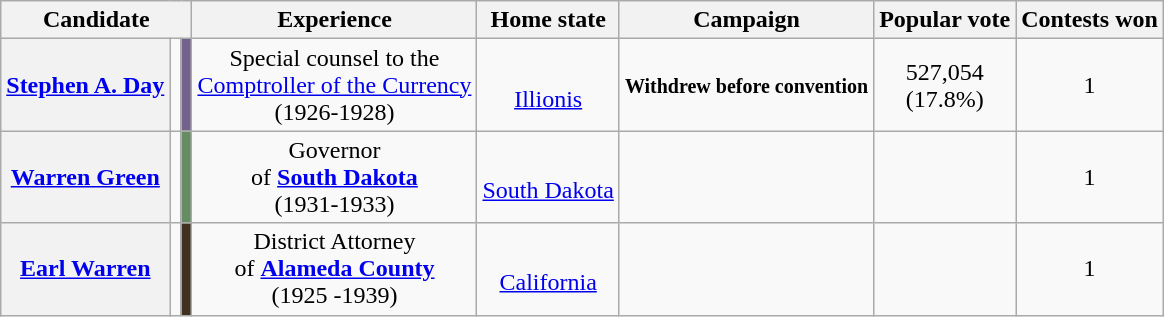<table class="wikitable sortable" style="text-align:center;">
<tr>
<th colspan="3">Candidate</th>
<th class="unsortable">Experience</th>
<th>Home state</th>
<th data-sort-type="date">Campaign</th>
<th>Popular vote</th>
<th>Contests won</th>
</tr>
<tr>
<th data-sort-value="Knox" scope="row"><strong><a href='#'>Stephen A. Day</a></strong></th>
<td></td>
<td style="background:#73638c;"></td>
<td>Special counsel to the<br><a href='#'>Comptroller of the Currency</a><br>(1926-1928)</td>
<td><br><a href='#'>Illionis</a></td>
<td data-sort-value="03-04-2016"><strong><small>Withdrew before convention</small></strong></td>
<td>527,054<br>(17.8%)</td>
<td>1</td>
</tr>
<tr>
<th><strong><a href='#'>Warren Green</a></strong></th>
<td></td>
<td style="background:#668c63;"></td>
<td>Governor<br>of <strong><a href='#'>South Dakota</a></strong><br>(1931-1933)</td>
<td><br><a href='#'>South Dakota</a></td>
<td></td>
<td></td>
<td>1</td>
</tr>
<tr>
<th><strong><a href='#'>Earl Warren</a></strong></th>
<td></td>
<td style="background:#423121;"></td>
<td>District Attorney<br>of <a href='#'><strong>Alameda County</strong></a><br>(1925 -1939)</td>
<td><br><a href='#'>California</a></td>
<td></td>
<td></td>
<td>1</td>
</tr>
</table>
